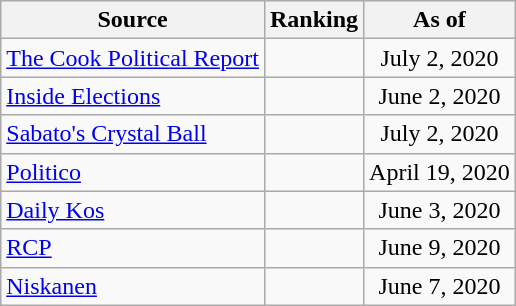<table class="wikitable" style="text-align:center">
<tr>
<th>Source</th>
<th>Ranking</th>
<th>As of</th>
</tr>
<tr>
<td align=left><a href='#'>The Cook Political Report</a></td>
<td></td>
<td>July 2, 2020</td>
</tr>
<tr>
<td align=left><a href='#'>Inside Elections</a></td>
<td></td>
<td>June 2, 2020</td>
</tr>
<tr>
<td align=left><a href='#'>Sabato's Crystal Ball</a></td>
<td></td>
<td>July 2, 2020</td>
</tr>
<tr>
<td align="left"><a href='#'>Politico</a></td>
<td></td>
<td>April 19, 2020</td>
</tr>
<tr>
<td align="left"><a href='#'>Daily Kos</a></td>
<td></td>
<td>June 3, 2020</td>
</tr>
<tr>
<td align="left"><a href='#'>RCP</a></td>
<td></td>
<td>June 9, 2020</td>
</tr>
<tr>
<td align="left"><a href='#'>Niskanen</a></td>
<td></td>
<td>June 7, 2020</td>
</tr>
</table>
